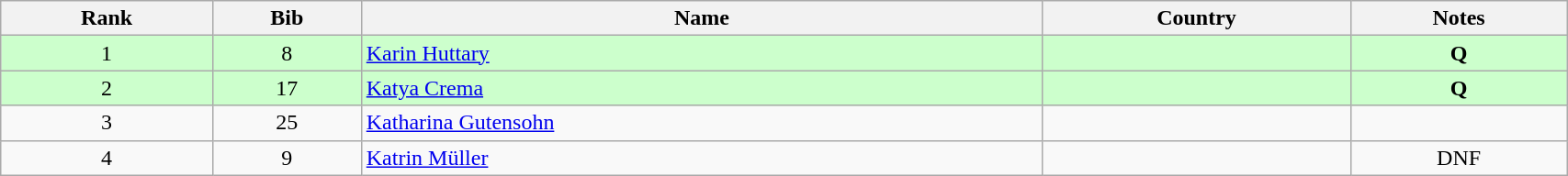<table class="wikitable" style="text-align:center;" width=90%>
<tr>
<th>Rank</th>
<th>Bib</th>
<th>Name</th>
<th>Country</th>
<th>Notes</th>
</tr>
<tr bgcolor="#ccffcc">
<td>1</td>
<td>8</td>
<td align=left><a href='#'>Karin Huttary</a></td>
<td align=left></td>
<td><strong>Q</strong></td>
</tr>
<tr bgcolor="#ccffcc">
<td>2</td>
<td>17</td>
<td align=left><a href='#'>Katya Crema</a></td>
<td align=left></td>
<td><strong>Q</strong></td>
</tr>
<tr>
<td>3</td>
<td>25</td>
<td align=left><a href='#'>Katharina Gutensohn</a></td>
<td align=left></td>
<td></td>
</tr>
<tr>
<td>4</td>
<td>9</td>
<td align=left><a href='#'>Katrin Müller</a></td>
<td align=left></td>
<td>DNF</td>
</tr>
</table>
